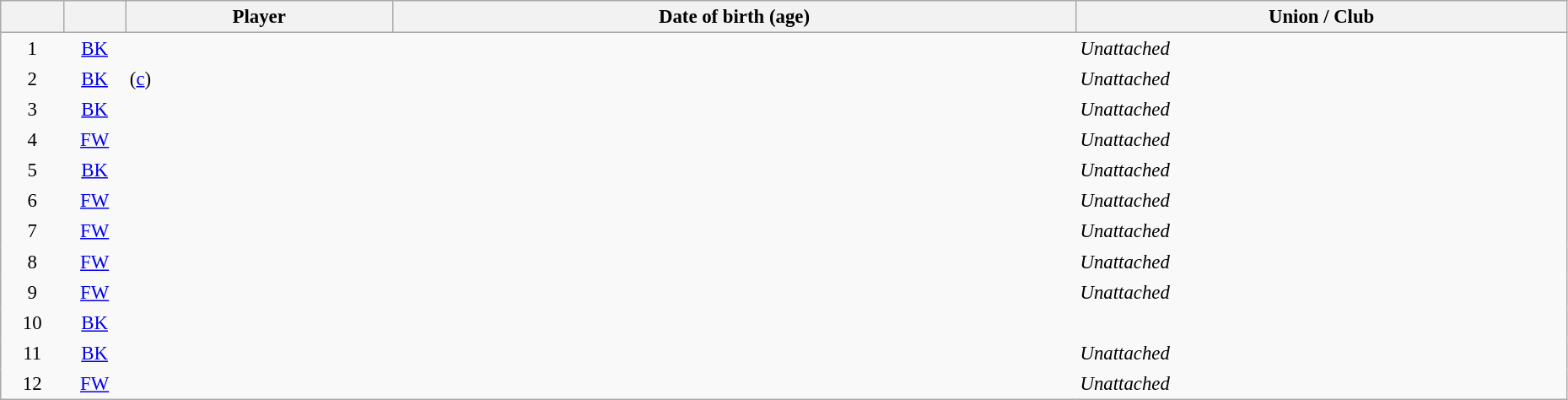<table class="sortable wikitable plainrowheaders" style="font-size:95%; width: 98%">
<tr>
<th scope="col" style="width:4%"></th>
<th scope="col" style="width:4%"></th>
<th scope="col">Player</th>
<th scope="col">Date of birth (age)</th>
<th scope="col">Union / Club</th>
</tr>
<tr>
<td style="text-align:center; border:0">1</td>
<td style="text-align:center; border:0"><a href='#'>BK</a></td>
<td style="text-align:left; border:0"></td>
<td style="text-align:left; border:0"></td>
<td style="text-align:left; border:0"><em>Unattached</em></td>
</tr>
<tr>
<td style="text-align:center; border:0">2</td>
<td style="text-align:center; border:0"><a href='#'>BK</a></td>
<td style="text-align:left; border:0"> (<a href='#'>c</a>)</td>
<td style="text-align:left; border:0"></td>
<td style="text-align:left; border:0"><em>Unattached</em></td>
</tr>
<tr>
<td style="text-align:center; border:0">3</td>
<td style="text-align:center; border:0"><a href='#'>BK</a></td>
<td style="text-align:left; border:0"></td>
<td style="text-align:left; border:0"></td>
<td style="text-align:left; border:0"><em>Unattached</em></td>
</tr>
<tr>
<td style="text-align:center; border:0">4</td>
<td style="text-align:center; border:0"><a href='#'>FW</a></td>
<td style="text-align:left; border:0"></td>
<td style="text-align:left; border:0"></td>
<td style="text-align:left; border:0"><em>Unattached</em></td>
</tr>
<tr>
<td style="text-align:center; border:0">5</td>
<td style="text-align:center; border:0"><a href='#'>BK</a></td>
<td style="text-align:left; border:0"></td>
<td style="text-align:left; border:0"></td>
<td style="text-align:left; border:0"><em>Unattached</em></td>
</tr>
<tr>
<td style="text-align:center; border:0">6</td>
<td style="text-align:center; border:0"><a href='#'>FW</a></td>
<td style="text-align:left; border:0"></td>
<td style="text-align:left; border:0"></td>
<td style="text-align:left; border:0"><em>Unattached</em></td>
</tr>
<tr>
<td style="text-align:center; border:0">7</td>
<td style="text-align:center; border:0"><a href='#'>FW</a></td>
<td style="text-align:left; border:0"></td>
<td style="text-align:left; border:0"></td>
<td style="text-align:left; border:0"><em>Unattached</em></td>
</tr>
<tr>
<td style="text-align:center; border:0">8</td>
<td style="text-align:center; border:0"><a href='#'>FW</a></td>
<td style="text-align:left; border:0"></td>
<td style="text-align:left; border:0"></td>
<td style="text-align:left; border:0"><em>Unattached</em></td>
</tr>
<tr>
<td style="text-align:center; border:0">9</td>
<td style="text-align:center; border:0"><a href='#'>FW</a></td>
<td style="text-align:left; border:0"></td>
<td style="text-align:left; border:0"></td>
<td style="text-align:left; border:0"><em>Unattached</em></td>
</tr>
<tr>
<td style="text-align:center; border:0">10</td>
<td style="text-align:center; border:0"><a href='#'>BK</a></td>
<td style="text-align:left; border:0"></td>
<td style="text-align:left; border:0"></td>
<td style="text-align:left; border:0"> </td>
</tr>
<tr>
<td style="text-align:center; border:0">11</td>
<td style="text-align:center; border:0"><a href='#'>BK</a></td>
<td style="text-align:left; border:0"></td>
<td style="text-align:left; border:0"></td>
<td style="text-align:left; border:0"><em>Unattached</em></td>
</tr>
<tr>
<td style="text-align:center; border:0">12</td>
<td style="text-align:center; border:0"><a href='#'>FW</a></td>
<td style="text-align:left; border:0"></td>
<td style="text-align:left; border:0"></td>
<td style="text-align:left; border:0"><em>Unattached</em></td>
</tr>
</table>
